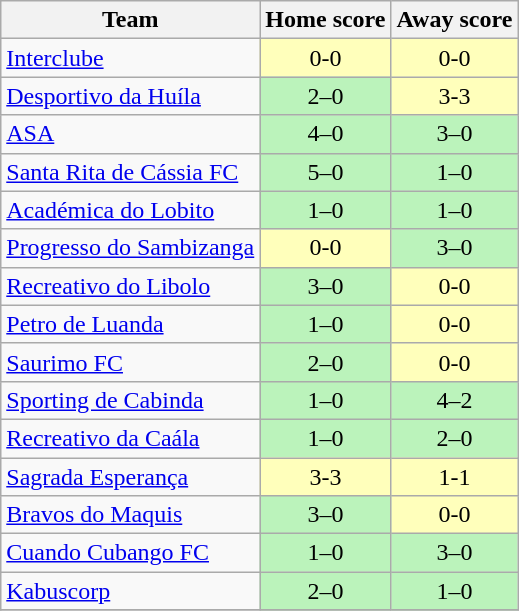<table class="wikitable" style="text-align: center;">
<tr>
<th>Team</th>
<th>Home score</th>
<th>Away score</th>
</tr>
<tr>
<td align="left"><a href='#'>Interclube</a></td>
<td bgcolor=#ffffbb>0-0</td>
<td bgcolor=#ffffbb>0-0</td>
</tr>
<tr>
<td align="left"><a href='#'>Desportivo da Huíla</a></td>
<td bgcolor=#bbf3bb>2–0</td>
<td bgcolor=#ffffbb>3-3</td>
</tr>
<tr>
<td align="left"><a href='#'>ASA</a></td>
<td bgcolor=#bbf3bb>4–0</td>
<td bgcolor=#bbf3bb>3–0</td>
</tr>
<tr>
<td align="left"><a href='#'>Santa Rita de Cássia FC</a></td>
<td bgcolor=#bbf3bb>5–0</td>
<td bgcolor=#bbf3bb>1–0</td>
</tr>
<tr>
<td align="left"><a href='#'>Académica do Lobito</a></td>
<td bgcolor=#bbf3bb>1–0</td>
<td bgcolor=#bbf3bb>1–0</td>
</tr>
<tr>
<td align="left"><a href='#'>Progresso do Sambizanga</a></td>
<td bgcolor=#ffffbb>0-0</td>
<td bgcolor=#bbf3bb>3–0</td>
</tr>
<tr>
<td align="left"><a href='#'>Recreativo do Libolo</a></td>
<td bgcolor=#bbf3bb>3–0</td>
<td bgcolor=#ffffbb>0-0</td>
</tr>
<tr>
<td align="left"><a href='#'>Petro de Luanda</a></td>
<td bgcolor=#bbf3bb>1–0</td>
<td bgcolor=#ffffbb>0-0</td>
</tr>
<tr>
<td align="left"><a href='#'>Saurimo FC</a></td>
<td bgcolor=#bbf3bb>2–0</td>
<td bgcolor=#ffffbb>0-0</td>
</tr>
<tr>
<td align="left"><a href='#'>Sporting de Cabinda</a></td>
<td bgcolor=#bbf3bb>1–0</td>
<td bgcolor=#bbf3bb>4–2</td>
</tr>
<tr>
<td align="left"><a href='#'>Recreativo da Caála</a></td>
<td bgcolor=#bbf3bb>1–0</td>
<td bgcolor=#bbf3bb>2–0</td>
</tr>
<tr>
<td align="left"><a href='#'>Sagrada Esperança</a></td>
<td bgcolor=#ffffbb>3-3</td>
<td bgcolor=#ffffbb>1-1</td>
</tr>
<tr>
<td align="left"><a href='#'>Bravos do Maquis</a></td>
<td bgcolor=#bbf3bb>3–0</td>
<td bgcolor=#ffffbb>0-0</td>
</tr>
<tr>
<td align="left"><a href='#'>Cuando Cubango FC</a></td>
<td bgcolor=#bbf3bb>1–0</td>
<td bgcolor=#bbf3bb>3–0</td>
</tr>
<tr>
<td align="left"><a href='#'>Kabuscorp</a></td>
<td bgcolor=#bbf3bb>2–0</td>
<td bgcolor=#bbf3bb>1–0</td>
</tr>
<tr>
</tr>
</table>
